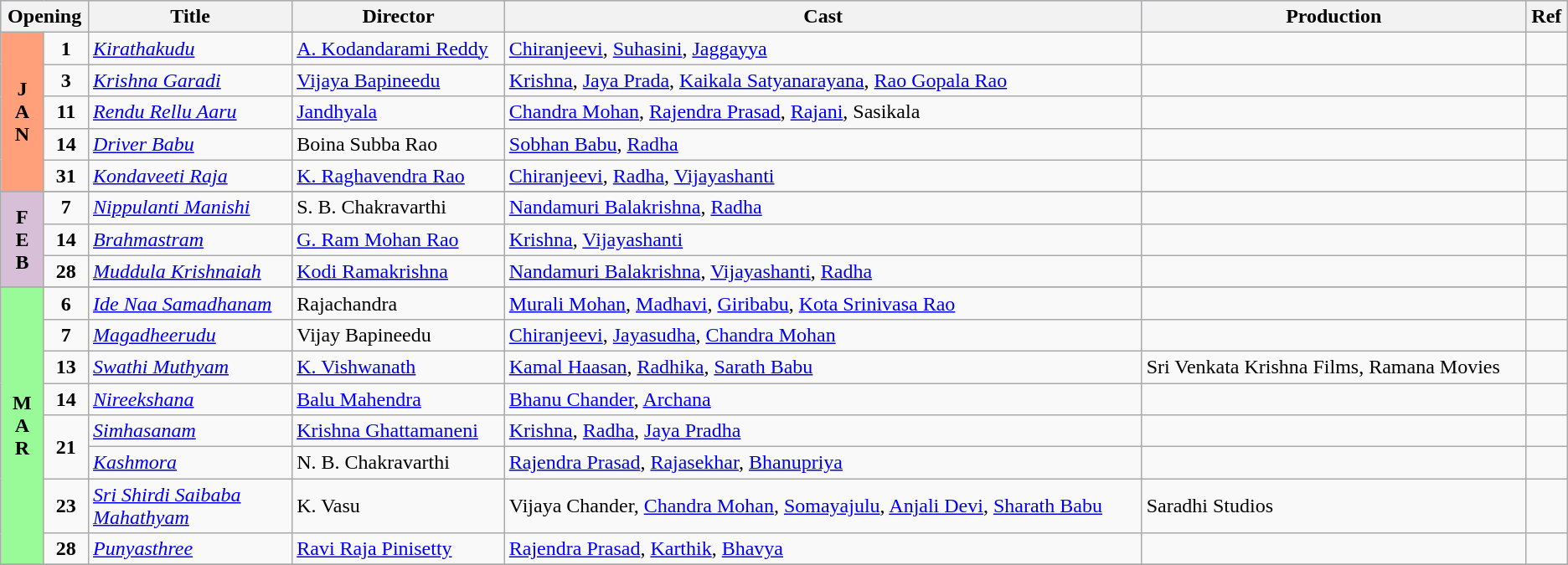<table class="wikitable">
<tr style="background:#b0e0e6; text-align:center;">
<th colspan="2">Opening</th>
<th style="width:13%;">Title</th>
<th>Director</th>
<th>Cast</th>
<th>Production</th>
<th>Ref</th>
</tr>
<tr January!>
<td rowspan="5"   style="text-align:center; background:#ffa07a; textcolor:#000;"><strong>J<br>A<br>N</strong></td>
<td style="text-align:center;"><strong>1</strong></td>
<td><em><a href='#'>Kirathakudu</a></em></td>
<td><a href='#'>A. Kodandarami Reddy</a></td>
<td><a href='#'>Chiranjeevi</a>, <a href='#'>Suhasini</a>, <a href='#'>Jaggayya</a></td>
<td></td>
<td></td>
</tr>
<tr>
<td style="text-align:center;"><strong>3</strong></td>
<td><em><a href='#'>Krishna Garadi</a></em></td>
<td><a href='#'>Vijaya Bapineedu</a></td>
<td><a href='#'>Krishna</a>, <a href='#'>Jaya Prada</a>, <a href='#'>Kaikala Satyanarayana</a>, <a href='#'>Rao Gopala Rao</a></td>
<td></td>
<td></td>
</tr>
<tr>
<td style="text-align:center;"><strong>11</strong></td>
<td><em><a href='#'>Rendu Rellu Aaru</a></em></td>
<td><a href='#'>Jandhyala</a></td>
<td><a href='#'>Chandra Mohan</a>, <a href='#'>Rajendra Prasad</a>, <a href='#'>Rajani</a>, Sasikala</td>
<td></td>
<td></td>
</tr>
<tr>
<td style="text-align:center;"><strong>14</strong></td>
<td><em><a href='#'>Driver Babu</a></em></td>
<td>Boina Subba Rao</td>
<td><a href='#'>Sobhan Babu</a>, <a href='#'>Radha</a></td>
<td></td>
<td></td>
</tr>
<tr>
<td style="text-align:center;"><strong>31</strong></td>
<td><em><a href='#'>Kondaveeti Raja</a></em></td>
<td><a href='#'>K. Raghavendra Rao</a></td>
<td><a href='#'>Chiranjeevi</a>, <a href='#'>Radha</a>, <a href='#'>Vijayashanti</a></td>
<td></td>
<td></td>
</tr>
<tr>
</tr>
<tr February!>
<td rowspan="3"   style="text-align:center; background:thistle; textcolor:#000;"><strong>F<br>E<br>B</strong></td>
<td style="text-align:center;"><strong>7</strong></td>
<td><em><a href='#'>Nippulanti Manishi</a></em></td>
<td>S. B. Chakravarthi</td>
<td><a href='#'>Nandamuri Balakrishna</a>, <a href='#'>Radha</a></td>
<td></td>
</tr>
<tr>
<td style="text-align:center;"><strong>14</strong></td>
<td><em><a href='#'>Brahmastram</a></em></td>
<td><a href='#'>G. Ram Mohan Rao</a></td>
<td><a href='#'>Krishna</a>, <a href='#'>Vijayashanti</a></td>
<td></td>
<td></td>
</tr>
<tr>
<td style="text-align:center;"><strong>28</strong></td>
<td><em><a href='#'>Muddula Krishnaiah</a></em></td>
<td><a href='#'>Kodi Ramakrishna</a></td>
<td><a href='#'>Nandamuri Balakrishna</a>, <a href='#'>Vijayashanti</a>, <a href='#'>Radha</a></td>
<td></td>
<td></td>
</tr>
<tr>
</tr>
<tr March!>
<td rowspan="8"   style="text-align:center; background:#98fb98; textcolor:#000;"><strong>M<br>A<br>R</strong></td>
<td style="text-align:center;"><strong>6</strong></td>
<td><em><a href='#'>Ide Naa Samadhanam</a></em></td>
<td>Rajachandra</td>
<td><a href='#'>Murali Mohan</a>, <a href='#'>Madhavi</a>, <a href='#'>Giribabu</a>, <a href='#'>Kota Srinivasa Rao</a></td>
<td></td>
<td></td>
</tr>
<tr>
<td style="text-align:center;"><strong>7</strong></td>
<td><em><a href='#'>Magadheerudu</a></em></td>
<td>Vijay Bapineedu</td>
<td><a href='#'>Chiranjeevi</a>, <a href='#'>Jayasudha</a>, <a href='#'>Chandra Mohan</a></td>
<td></td>
<td></td>
</tr>
<tr>
<td style="text-align:center;"><strong>13</strong></td>
<td><em><a href='#'>Swathi Muthyam</a></em></td>
<td><a href='#'>K. Vishwanath</a></td>
<td><a href='#'>Kamal Haasan</a>, <a href='#'>Radhika</a>, <a href='#'>Sarath Babu</a></td>
<td>Sri Venkata Krishna Films, Ramana Movies</td>
<td></td>
</tr>
<tr>
<td style="text-align:center;"><strong>14</strong></td>
<td><em><a href='#'>Nireekshana</a></em></td>
<td><a href='#'>Balu Mahendra</a></td>
<td><a href='#'>Bhanu Chander</a>, <a href='#'>Archana</a></td>
<td></td>
<td></td>
</tr>
<tr>
<td rowspan=2 style="text-align:center;"><strong>21</strong></td>
<td><em><a href='#'>Simhasanam</a></em></td>
<td><a href='#'>Krishna Ghattamaneni</a></td>
<td><a href='#'>Krishna</a>, <a href='#'>Radha</a>, <a href='#'>Jaya Pradha</a></td>
<td></td>
<td></td>
</tr>
<tr>
<td><em><a href='#'>Kashmora</a></em></td>
<td>N. B. Chakravarthi</td>
<td><a href='#'>Rajendra Prasad</a>, <a href='#'>Rajasekhar</a>, <a href='#'>Bhanupriya</a></td>
<td></td>
<td></td>
</tr>
<tr>
<td style="text-align:center;"><strong>23</strong></td>
<td><em><a href='#'>Sri Shirdi Saibaba Mahathyam</a></em></td>
<td>K. Vasu</td>
<td>Vijaya Chander, <a href='#'>Chandra Mohan</a>, <a href='#'>Somayajulu</a>, <a href='#'>Anjali Devi</a>, <a href='#'>Sharath Babu</a></td>
<td>Saradhi Studios</td>
<td></td>
</tr>
<tr>
<td style="text-align:center;"><strong>28</strong></td>
<td><em><a href='#'>Punyasthree</a></em></td>
<td><a href='#'>Ravi Raja Pinisetty</a></td>
<td><a href='#'>Rajendra Prasad</a>, <a href='#'>Karthik</a>, <a href='#'>Bhavya</a></td>
<td></td>
<td></td>
</tr>
<tr>
</tr>
</table>
